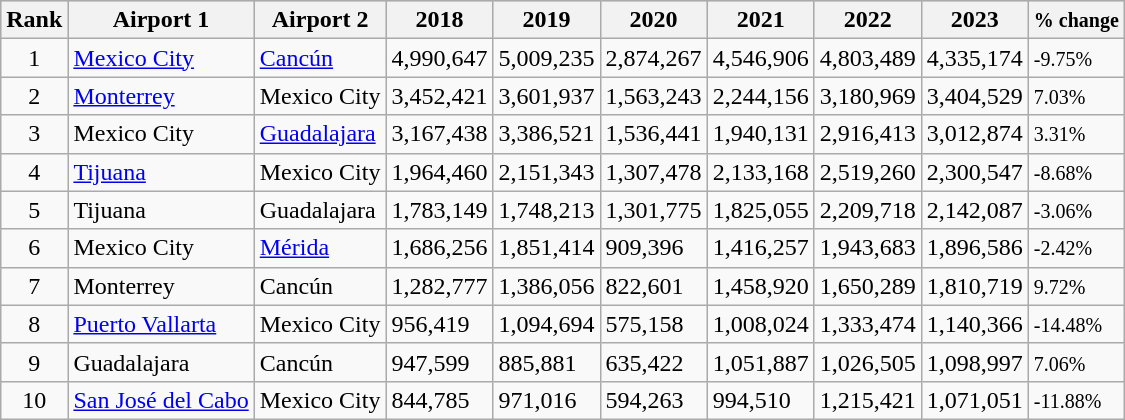<table class="wikitable sortable">
<tr style="background:lightgrey;">
<th>Rank</th>
<th>Airport 1</th>
<th>Airport 2</th>
<th>2018</th>
<th>2019</th>
<th>2020</th>
<th>2021</th>
<th>2022</th>
<th>2023</th>
<th><small>% change</small></th>
</tr>
<tr>
<td align=center>1</td>
<td> <a href='#'>Mexico City</a></td>
<td> <a href='#'>Cancún</a></td>
<td>4,990,647</td>
<td>5,009,235</td>
<td>2,874,267</td>
<td>4,546,906</td>
<td>4,803,489</td>
<td>4,335,174</td>
<td> <small>-9.75%</small></td>
</tr>
<tr>
<td align=center>2</td>
<td> <a href='#'>Monterrey</a></td>
<td> Mexico City</td>
<td>3,452,421</td>
<td>3,601,937</td>
<td>1,563,243</td>
<td>2,244,156</td>
<td>3,180,969</td>
<td>3,404,529</td>
<td> <small>7.03%</small></td>
</tr>
<tr>
<td align=center>3</td>
<td> Mexico City</td>
<td> <a href='#'>Guadalajara</a></td>
<td>3,167,438</td>
<td>3,386,521</td>
<td>1,536,441</td>
<td>1,940,131</td>
<td>2,916,413</td>
<td>3,012,874</td>
<td> <small>3.31%</small></td>
</tr>
<tr>
<td align=center>4</td>
<td> <a href='#'>Tijuana</a></td>
<td> Mexico City</td>
<td>1,964,460</td>
<td>2,151,343</td>
<td>1,307,478</td>
<td>2,133,168</td>
<td>2,519,260</td>
<td>2,300,547</td>
<td> <small>-8.68%</small></td>
</tr>
<tr>
<td align=center>5</td>
<td> Tijuana</td>
<td> Guadalajara</td>
<td>1,783,149</td>
<td>1,748,213</td>
<td>1,301,775</td>
<td>1,825,055</td>
<td>2,209,718</td>
<td>2,142,087</td>
<td> <small>-3.06%</small></td>
</tr>
<tr>
<td align=center>6</td>
<td> Mexico City</td>
<td> <a href='#'>Mérida</a></td>
<td>1,686,256</td>
<td>1,851,414</td>
<td>909,396</td>
<td>1,416,257</td>
<td>1,943,683</td>
<td>1,896,586</td>
<td> <small>-2.42%</small></td>
</tr>
<tr>
<td align=center>7</td>
<td> Monterrey</td>
<td> Cancún</td>
<td>1,282,777</td>
<td>1,386,056</td>
<td>822,601</td>
<td>1,458,920</td>
<td>1,650,289</td>
<td>1,810,719</td>
<td> <small>9.72%</small></td>
</tr>
<tr>
<td align=center>8</td>
<td> <a href='#'>Puerto Vallarta</a></td>
<td> Mexico City</td>
<td>956,419</td>
<td>1,094,694</td>
<td>575,158</td>
<td>1,008,024</td>
<td>1,333,474</td>
<td>1,140,366</td>
<td> <small>-14.48%</small></td>
</tr>
<tr>
<td align=center>9</td>
<td> Guadalajara</td>
<td> Cancún</td>
<td>947,599</td>
<td>885,881</td>
<td>635,422</td>
<td>1,051,887</td>
<td>1,026,505</td>
<td>1,098,997</td>
<td> <small>7.06%</small></td>
</tr>
<tr>
<td align=center>10</td>
<td> <a href='#'>San José del Cabo</a></td>
<td> Mexico City</td>
<td>844,785</td>
<td>971,016</td>
<td>594,263</td>
<td>994,510</td>
<td>1,215,421</td>
<td>1,071,051</td>
<td> <small>-11.88%</small><br></td>
</tr>
</table>
